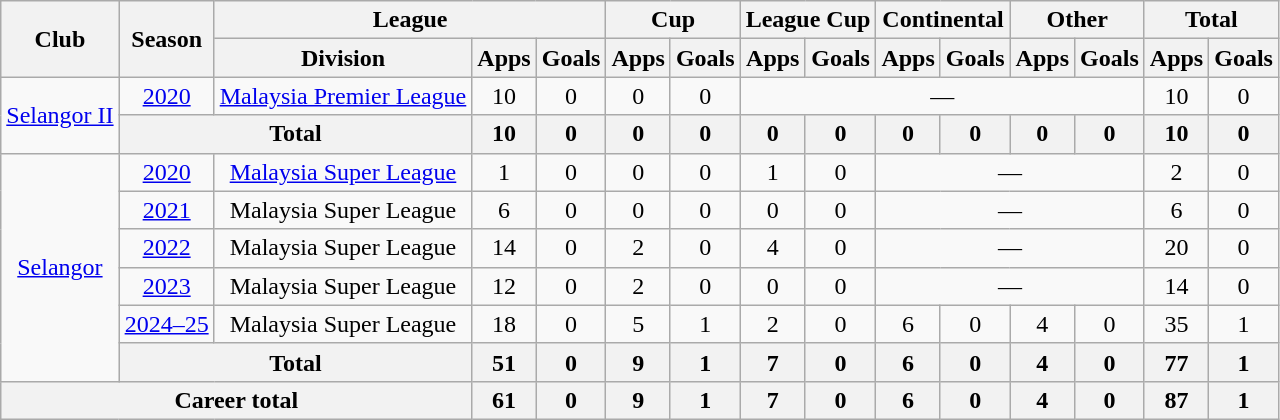<table class="wikitable" style="text-align: center;">
<tr>
<th rowspan="2">Club</th>
<th rowspan="2">Season</th>
<th colspan="3">League</th>
<th colspan="2">Cup</th>
<th colspan="2">League Cup</th>
<th colspan="2">Continental</th>
<th colspan="2">Other</th>
<th colspan="2">Total</th>
</tr>
<tr>
<th>Division</th>
<th>Apps</th>
<th>Goals</th>
<th>Apps</th>
<th>Goals</th>
<th>Apps</th>
<th>Goals</th>
<th>Apps</th>
<th>Goals</th>
<th>Apps</th>
<th>Goals</th>
<th>Apps</th>
<th>Goals</th>
</tr>
<tr>
<td rowspan="2"><a href='#'>Selangor II</a></td>
<td><a href='#'>2020</a></td>
<td><a href='#'>Malaysia Premier League</a></td>
<td>10</td>
<td>0</td>
<td>0</td>
<td>0</td>
<td colspan=6>—</td>
<td>10</td>
<td>0</td>
</tr>
<tr>
<th colspan="2">Total</th>
<th>10</th>
<th>0</th>
<th>0</th>
<th>0</th>
<th>0</th>
<th>0</th>
<th>0</th>
<th>0</th>
<th>0</th>
<th>0</th>
<th>10</th>
<th>0</th>
</tr>
<tr>
<td rowspan="6"><a href='#'>Selangor</a></td>
<td><a href='#'>2020</a></td>
<td><a href='#'>Malaysia Super League</a></td>
<td>1</td>
<td>0</td>
<td>0</td>
<td>0</td>
<td>1</td>
<td>0</td>
<td colspan=4>—</td>
<td>2</td>
<td>0</td>
</tr>
<tr>
<td><a href='#'>2021</a></td>
<td>Malaysia Super League</td>
<td>6</td>
<td>0</td>
<td>0</td>
<td>0</td>
<td>0</td>
<td>0</td>
<td colspan=4>—</td>
<td>6</td>
<td>0</td>
</tr>
<tr>
<td><a href='#'>2022</a></td>
<td>Malaysia Super League</td>
<td>14</td>
<td>0</td>
<td>2</td>
<td>0</td>
<td>4</td>
<td>0</td>
<td colspan=4>—</td>
<td>20</td>
<td>0</td>
</tr>
<tr>
<td><a href='#'>2023</a></td>
<td>Malaysia Super League</td>
<td>12</td>
<td>0</td>
<td>2</td>
<td>0</td>
<td>0</td>
<td>0</td>
<td colspan=4>—</td>
<td>14</td>
<td>0</td>
</tr>
<tr>
<td><a href='#'>2024–25</a></td>
<td>Malaysia Super League</td>
<td>18</td>
<td>0</td>
<td>5</td>
<td>1</td>
<td>2</td>
<td>0</td>
<td>6</td>
<td>0</td>
<td>4</td>
<td>0</td>
<td>35</td>
<td>1</td>
</tr>
<tr>
<th colspan="2">Total</th>
<th>51</th>
<th>0</th>
<th>9</th>
<th>1</th>
<th>7</th>
<th>0</th>
<th>6</th>
<th>0</th>
<th>4</th>
<th>0</th>
<th>77</th>
<th>1</th>
</tr>
<tr>
<th colspan="3">Career total</th>
<th>61</th>
<th>0</th>
<th>9</th>
<th>1</th>
<th>7</th>
<th>0</th>
<th>6</th>
<th>0</th>
<th>4</th>
<th>0</th>
<th>87</th>
<th>1</th>
</tr>
</table>
